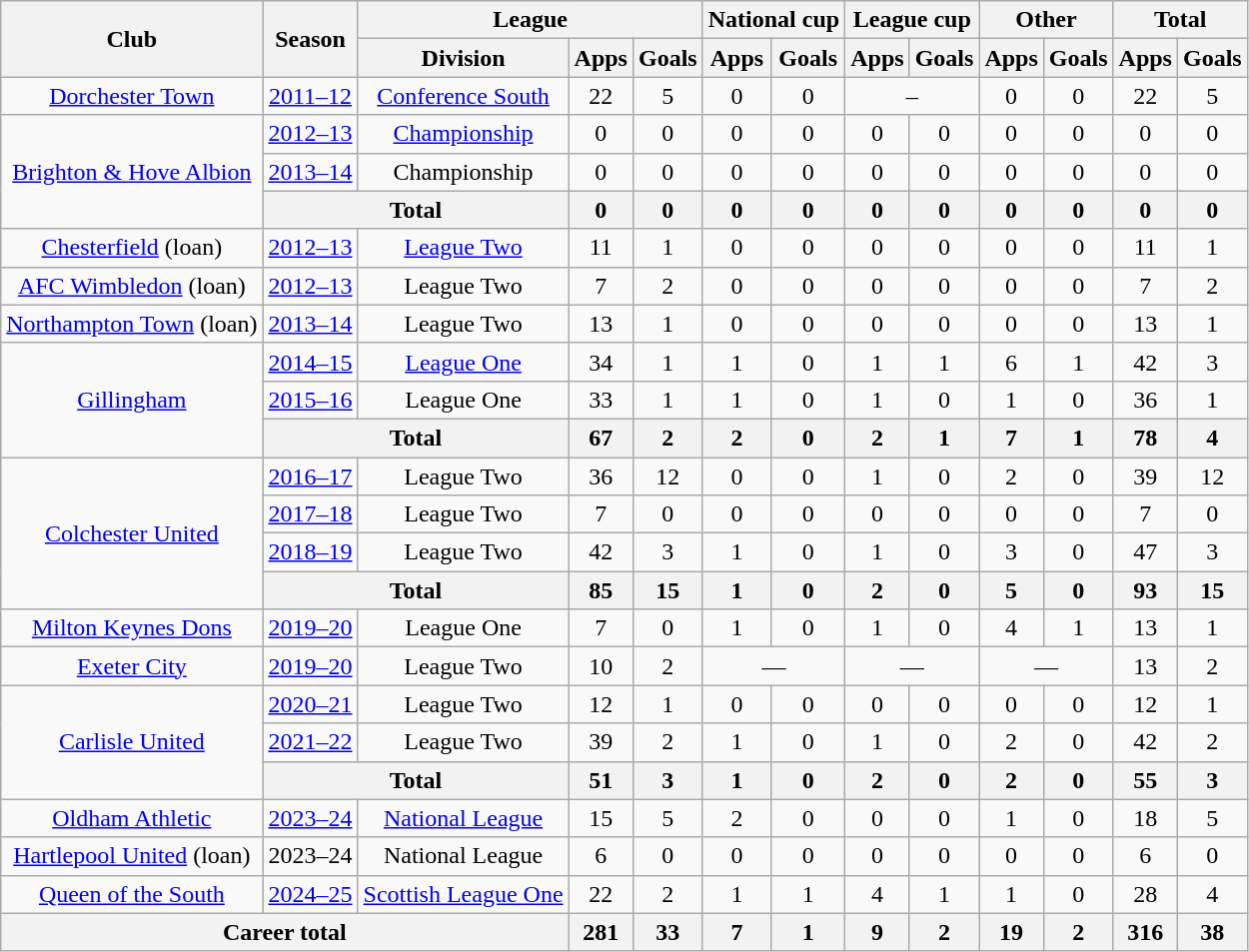<table class=wikitable style="text-align: center;">
<tr>
<th rowspan=2>Club</th>
<th rowspan=2>Season</th>
<th colspan=3>League</th>
<th colspan=2>National cup</th>
<th colspan=2>League cup</th>
<th colspan=2>Other</th>
<th colspan=2>Total</th>
</tr>
<tr>
<th>Division</th>
<th>Apps</th>
<th>Goals</th>
<th>Apps</th>
<th>Goals</th>
<th>Apps</th>
<th>Goals</th>
<th>Apps</th>
<th>Goals</th>
<th>Apps</th>
<th>Goals</th>
</tr>
<tr>
<td><a href='#'>Dorchester Town</a></td>
<td><a href='#'>2011–12</a></td>
<td><a href='#'>Conference South</a></td>
<td>22</td>
<td>5</td>
<td>0</td>
<td>0</td>
<td colspan="2">–</td>
<td>0</td>
<td>0</td>
<td>22</td>
<td>5</td>
</tr>
<tr>
<td rowspan="3"><a href='#'>Brighton & Hove Albion</a></td>
<td><a href='#'>2012–13</a></td>
<td><a href='#'>Championship</a></td>
<td>0</td>
<td>0</td>
<td>0</td>
<td>0</td>
<td>0</td>
<td>0</td>
<td>0</td>
<td>0</td>
<td>0</td>
<td>0</td>
</tr>
<tr>
<td><a href='#'>2013–14</a></td>
<td>Championship</td>
<td>0</td>
<td>0</td>
<td>0</td>
<td>0</td>
<td>0</td>
<td>0</td>
<td>0</td>
<td>0</td>
<td>0</td>
<td>0</td>
</tr>
<tr>
<th colspan=2>Total</th>
<th>0</th>
<th>0</th>
<th>0</th>
<th>0</th>
<th>0</th>
<th>0</th>
<th>0</th>
<th>0</th>
<th>0</th>
<th>0</th>
</tr>
<tr>
<td><a href='#'>Chesterfield</a> (loan)</td>
<td><a href='#'>2012–13</a></td>
<td><a href='#'>League Two</a></td>
<td>11</td>
<td>1</td>
<td>0</td>
<td>0</td>
<td>0</td>
<td>0</td>
<td>0</td>
<td>0</td>
<td>11</td>
<td>1</td>
</tr>
<tr>
<td><a href='#'>AFC Wimbledon</a> (loan)</td>
<td><a href='#'>2012–13</a></td>
<td>League Two</td>
<td>7</td>
<td>2</td>
<td>0</td>
<td>0</td>
<td>0</td>
<td>0</td>
<td>0</td>
<td>0</td>
<td>7</td>
<td>2</td>
</tr>
<tr>
<td><a href='#'>Northampton Town</a> (loan)</td>
<td><a href='#'>2013–14</a></td>
<td>League Two</td>
<td>13</td>
<td>1</td>
<td>0</td>
<td>0</td>
<td>0</td>
<td>0</td>
<td>0</td>
<td>0</td>
<td>13</td>
<td>1</td>
</tr>
<tr>
<td rowspan="3"><a href='#'>Gillingham</a></td>
<td><a href='#'>2014–15</a></td>
<td><a href='#'>League One</a></td>
<td>34</td>
<td>1</td>
<td>1</td>
<td>0</td>
<td>1</td>
<td>1</td>
<td>6</td>
<td>1</td>
<td>42</td>
<td>3</td>
</tr>
<tr>
<td><a href='#'>2015–16</a></td>
<td>League One</td>
<td>33</td>
<td>1</td>
<td>1</td>
<td>0</td>
<td>1</td>
<td>0</td>
<td>1</td>
<td>0</td>
<td>36</td>
<td>1</td>
</tr>
<tr>
<th colspan=2>Total</th>
<th>67</th>
<th>2</th>
<th>2</th>
<th>0</th>
<th>2</th>
<th>1</th>
<th>7</th>
<th>1</th>
<th>78</th>
<th>4</th>
</tr>
<tr>
<td rowspan="4"><a href='#'>Colchester United</a></td>
<td><a href='#'>2016–17</a></td>
<td>League Two</td>
<td>36</td>
<td>12</td>
<td>0</td>
<td>0</td>
<td>1</td>
<td>0</td>
<td>2</td>
<td>0</td>
<td>39</td>
<td>12</td>
</tr>
<tr>
<td><a href='#'>2017–18</a></td>
<td>League Two</td>
<td>7</td>
<td>0</td>
<td>0</td>
<td>0</td>
<td>0</td>
<td>0</td>
<td>0</td>
<td>0</td>
<td>7</td>
<td>0</td>
</tr>
<tr>
<td><a href='#'>2018–19</a></td>
<td>League Two</td>
<td>42</td>
<td>3</td>
<td>1</td>
<td>0</td>
<td>1</td>
<td>0</td>
<td>3</td>
<td>0</td>
<td>47</td>
<td>3</td>
</tr>
<tr>
<th colspan=2>Total</th>
<th>85</th>
<th>15</th>
<th>1</th>
<th>0</th>
<th>2</th>
<th>0</th>
<th>5</th>
<th>0</th>
<th>93</th>
<th>15</th>
</tr>
<tr>
<td><a href='#'>Milton Keynes Dons</a></td>
<td><a href='#'>2019–20</a></td>
<td>League One</td>
<td>7</td>
<td>0</td>
<td>1</td>
<td>0</td>
<td>1</td>
<td>0</td>
<td>4</td>
<td>1</td>
<td>13</td>
<td>1</td>
</tr>
<tr>
<td><a href='#'>Exeter City</a></td>
<td><a href='#'>2019–20</a></td>
<td>League Two</td>
<td>10</td>
<td>2</td>
<td colspan="2">—</td>
<td colspan="2">—</td>
<td colspan="2">—</td>
<td>13</td>
<td>2</td>
</tr>
<tr>
<td rowspan="3"><a href='#'>Carlisle United</a></td>
<td><a href='#'>2020–21</a></td>
<td>League Two</td>
<td>12</td>
<td>1</td>
<td>0</td>
<td>0</td>
<td>0</td>
<td>0</td>
<td>0</td>
<td>0</td>
<td>12</td>
<td>1</td>
</tr>
<tr>
<td><a href='#'>2021–22</a></td>
<td>League Two</td>
<td>39</td>
<td>2</td>
<td>1</td>
<td>0</td>
<td>1</td>
<td>0</td>
<td>2</td>
<td>0</td>
<td>42</td>
<td>2</td>
</tr>
<tr>
<th colspan=2>Total</th>
<th>51</th>
<th>3</th>
<th>1</th>
<th>0</th>
<th>2</th>
<th>0</th>
<th>2</th>
<th>0</th>
<th>55</th>
<th>3</th>
</tr>
<tr>
<td><a href='#'>Oldham Athletic</a></td>
<td><a href='#'>2023–24</a></td>
<td><a href='#'>National League</a></td>
<td>15</td>
<td>5</td>
<td>2</td>
<td>0</td>
<td>0</td>
<td>0</td>
<td>1</td>
<td>0</td>
<td>18</td>
<td>5</td>
</tr>
<tr>
<td><a href='#'>Hartlepool United</a> (loan)</td>
<td>2023–24</td>
<td>National League</td>
<td>6</td>
<td>0</td>
<td>0</td>
<td>0</td>
<td>0</td>
<td>0</td>
<td>0</td>
<td>0</td>
<td>6</td>
<td>0</td>
</tr>
<tr>
<td><a href='#'>Queen of the South</a></td>
<td><a href='#'>2024–25</a></td>
<td><a href='#'>Scottish League One</a></td>
<td>22</td>
<td>2</td>
<td>1</td>
<td>1</td>
<td>4</td>
<td>1</td>
<td>1</td>
<td>0</td>
<td>28</td>
<td>4</td>
</tr>
<tr>
<th colspan=3>Career total</th>
<th>281</th>
<th>33</th>
<th>7</th>
<th>1</th>
<th>9</th>
<th>2</th>
<th>19</th>
<th>2</th>
<th>316</th>
<th>38</th>
</tr>
</table>
